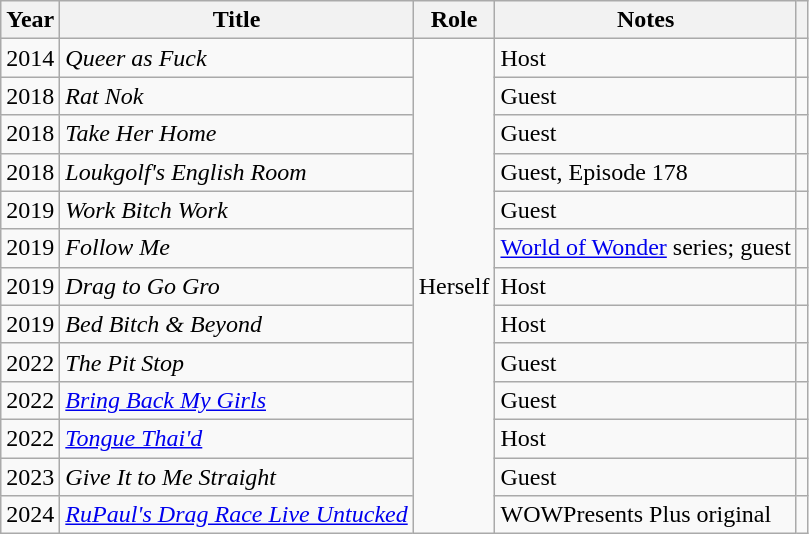<table class="wikitable">
<tr>
<th>Year</th>
<th>Title</th>
<th>Role</th>
<th>Notes</th>
<th></th>
</tr>
<tr>
<td>2014</td>
<td><em>Queer as Fuck</em></td>
<td rowspan="13">Herself</td>
<td>Host</td>
<td></td>
</tr>
<tr>
<td>2018</td>
<td><em>Rat Nok</em></td>
<td>Guest</td>
<td></td>
</tr>
<tr>
<td>2018</td>
<td><em>Take Her Home</em></td>
<td>Guest</td>
<td></td>
</tr>
<tr>
<td>2018</td>
<td><em>Loukgolf's English Room</em></td>
<td>Guest, Episode 178</td>
<td></td>
</tr>
<tr>
<td>2019</td>
<td><em>Work Bitch Work</em></td>
<td>Guest</td>
<td></td>
</tr>
<tr>
<td>2019</td>
<td><em>Follow Me</em></td>
<td><a href='#'>World of Wonder</a> series; guest</td>
<td></td>
</tr>
<tr>
<td>2019</td>
<td><em>Drag to Go Gro</em></td>
<td>Host</td>
<td></td>
</tr>
<tr>
<td>2019</td>
<td><em>Bed Bitch & Beyond</em></td>
<td>Host</td>
<td></td>
</tr>
<tr>
<td>2022</td>
<td><em>The Pit Stop</em></td>
<td>Guest</td>
<td></td>
</tr>
<tr>
<td>2022</td>
<td><em><a href='#'>Bring Back My Girls</a></em></td>
<td>Guest</td>
<td style="text-align: center;"></td>
</tr>
<tr>
<td>2022</td>
<td><em><a href='#'>Tongue Thai'd</a></em></td>
<td>Host</td>
<td style="text-align: center;"></td>
</tr>
<tr>
<td>2023</td>
<td><em>Give It to Me Straight</em></td>
<td>Guest</td>
<td></td>
</tr>
<tr>
<td>2024</td>
<td><em><a href='#'>RuPaul's Drag Race Live Untucked</a></em></td>
<td>WOWPresents Plus original</td>
<td style="text-align: center;"></td>
</tr>
</table>
